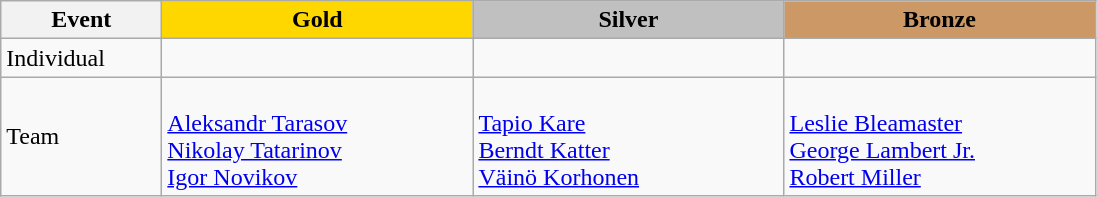<table class="wikitable">
<tr>
<th width="100">Event</th>
<th style="background-color:gold;" width="200"> Gold</th>
<th style="background-color:silver;" width="200">Silver</th>
<th style="background-color:#CC9966;" width="200"> Bronze</th>
</tr>
<tr>
<td>Individual</td>
<td></td>
<td></td>
<td></td>
</tr>
<tr>
<td>Team</td>
<td> <br> <a href='#'>Aleksandr Tarasov</a> <br> <a href='#'>Nikolay Tatarinov</a><br> <a href='#'>Igor Novikov</a></td>
<td> <br><a href='#'>Tapio Kare</a><br> <a href='#'>Berndt Katter</a><br> <a href='#'>Väinö Korhonen</a></td>
<td> <br><a href='#'>Leslie Bleamaster</a><br> <a href='#'>George Lambert Jr.</a><br> <a href='#'>Robert Miller</a></td>
</tr>
</table>
